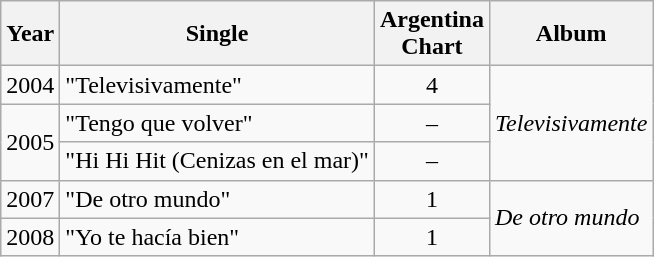<table class="sortable wikitable">
<tr>
<th>Year</th>
<th>Single</th>
<th>Argentina<br>Chart</th>
<th>Album</th>
</tr>
<tr>
<td>2004</td>
<td>"Televisivamente"</td>
<td align="center">4</td>
<td rowspan="3"><em>Televisivamente</em></td>
</tr>
<tr>
<td rowspan="2">2005</td>
<td>"Tengo que volver"</td>
<td align="center">–</td>
</tr>
<tr>
<td>"Hi Hi Hit (Cenizas en el mar)"</td>
<td align="center">–</td>
</tr>
<tr>
<td>2007</td>
<td>"De otro mundo"</td>
<td align="center">1</td>
<td rowspan="2"><em>De otro mundo</em></td>
</tr>
<tr>
<td>2008</td>
<td>"Yo te hacía bien"</td>
<td align="center">1</td>
</tr>
</table>
